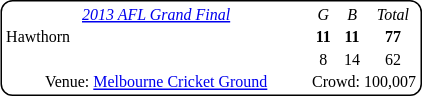<table style="margin-right:4px; margin-top:8px; float:right; clear:right; border:1px #000 solid; border-radius:8px; background:#fff; font-family:Verdana; font-size:8pt; text-align:center;">
<tr>
<td style="width:200px;"><em><a href='#'>2013 AFL Grand Final</a></em></td>
<td><em>G</em></td>
<td><em>B</em></td>
<td><em>Total</em></td>
</tr>
<tr>
<td style="text-align:left">Hawthorn</td>
<td><strong>11</strong></td>
<td><strong>11</strong></td>
<td><strong>77</strong></td>
</tr>
<tr>
<td style="text-align:left"></td>
<td>8</td>
<td>14</td>
<td>62</td>
</tr>
<tr>
<td>Venue: <a href='#'>Melbourne Cricket Ground</a></td>
<td colspan="3">Crowd: 100,007</td>
</tr>
</table>
